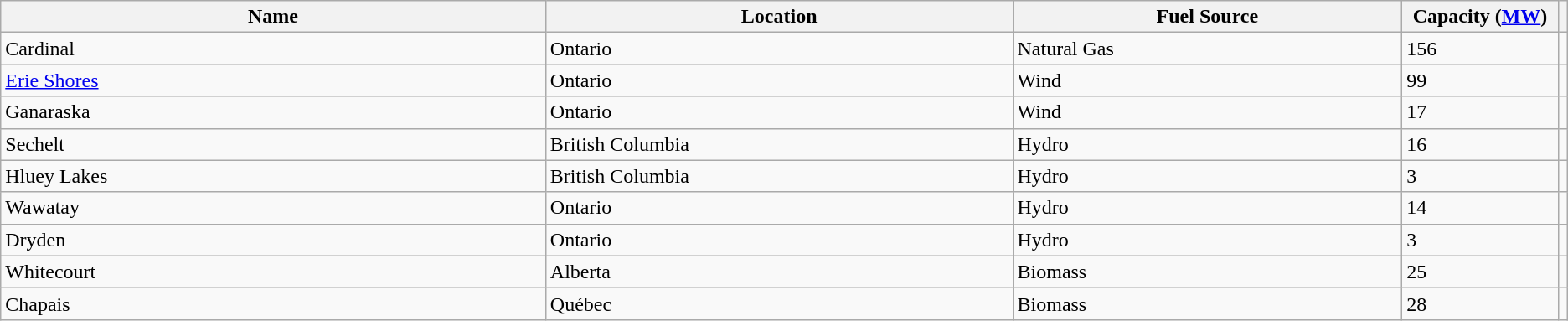<table class="wikitable sortable">
<tr>
<th width="35%">Name</th>
<th width="30%">Location</th>
<th width="25%">Fuel Source</th>
<th width="15%">Capacity (<a href='#'>MW</a>)</th>
<th width="10%"></th>
</tr>
<tr>
<td>Cardinal</td>
<td>Ontario</td>
<td>Natural Gas</td>
<td>156</td>
<td></td>
</tr>
<tr>
<td><a href='#'>Erie Shores</a></td>
<td>Ontario</td>
<td>Wind</td>
<td>99</td>
<td></td>
</tr>
<tr>
<td>Ganaraska</td>
<td>Ontario</td>
<td>Wind</td>
<td>17</td>
<td></td>
</tr>
<tr>
<td>Sechelt</td>
<td>British Columbia</td>
<td>Hydro</td>
<td>16</td>
<td></td>
</tr>
<tr>
<td>Hluey Lakes</td>
<td>British Columbia</td>
<td>Hydro</td>
<td>3</td>
<td></td>
</tr>
<tr>
<td>Wawatay</td>
<td>Ontario</td>
<td>Hydro</td>
<td>14</td>
<td></td>
</tr>
<tr>
<td>Dryden</td>
<td>Ontario</td>
<td>Hydro</td>
<td>3</td>
<td></td>
</tr>
<tr>
<td>Whitecourt</td>
<td>Alberta</td>
<td>Biomass</td>
<td>25</td>
<td></td>
</tr>
<tr>
<td>Chapais</td>
<td>Québec</td>
<td>Biomass</td>
<td>28</td>
<td></td>
</tr>
</table>
